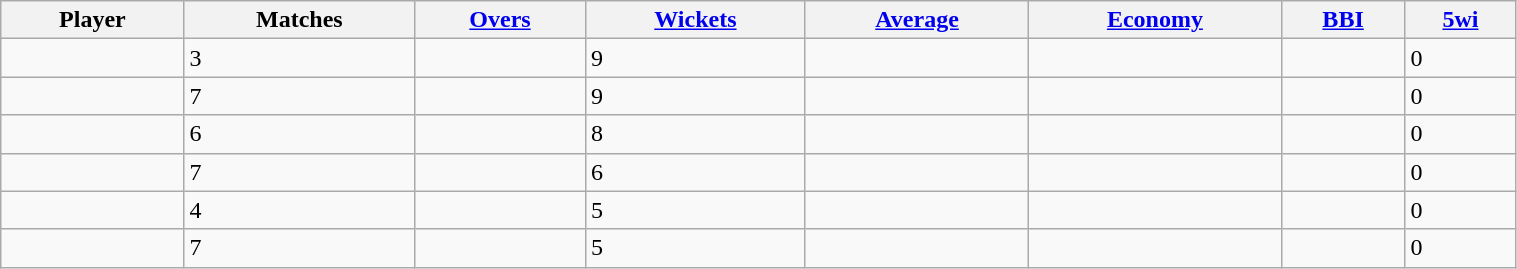<table class="wikitable sortable" style="width:80%;">
<tr>
<th>Player</th>
<th>Matches</th>
<th><a href='#'>Overs</a></th>
<th><a href='#'>Wickets</a></th>
<th><a href='#'>Average</a></th>
<th><a href='#'>Economy</a></th>
<th><a href='#'>BBI</a></th>
<th><a href='#'>5wi</a></th>
</tr>
<tr>
<td></td>
<td>3</td>
<td></td>
<td>9</td>
<td></td>
<td></td>
<td></td>
<td>0</td>
</tr>
<tr>
<td></td>
<td>7</td>
<td></td>
<td>9</td>
<td></td>
<td></td>
<td></td>
<td>0</td>
</tr>
<tr>
<td></td>
<td>6</td>
<td></td>
<td>8</td>
<td></td>
<td></td>
<td></td>
<td>0</td>
</tr>
<tr>
<td></td>
<td>7</td>
<td></td>
<td>6</td>
<td></td>
<td></td>
<td></td>
<td>0</td>
</tr>
<tr>
<td></td>
<td>4</td>
<td></td>
<td>5</td>
<td></td>
<td></td>
<td></td>
<td>0</td>
</tr>
<tr>
<td></td>
<td>7</td>
<td></td>
<td>5</td>
<td></td>
<td></td>
<td></td>
<td>0</td>
</tr>
</table>
